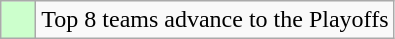<table class="wikitable">
<tr>
<td style="background: #ccffcc;">    </td>
<td>Top 8 teams advance to the Playoffs</td>
</tr>
</table>
